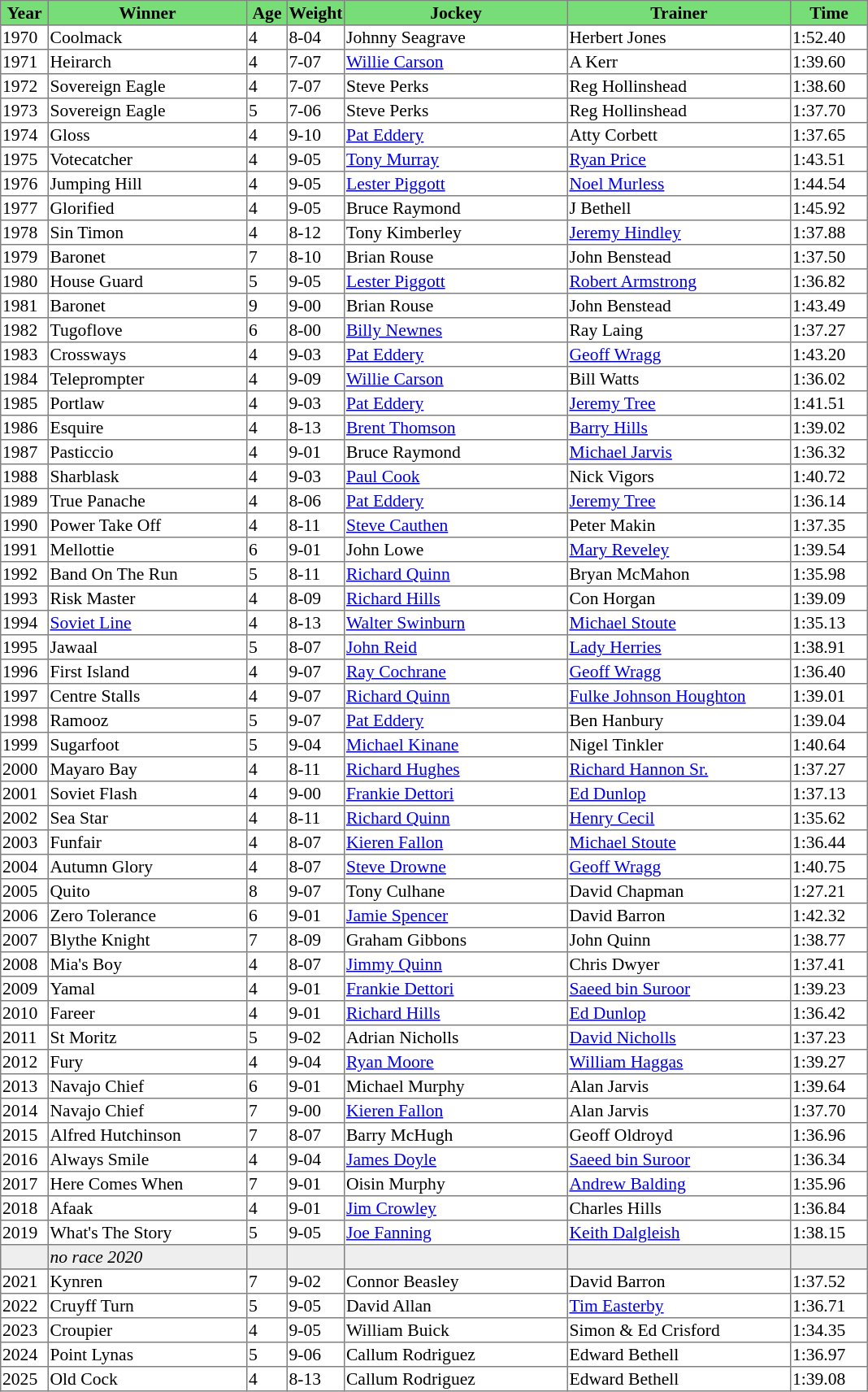<table class = "sortable" | border="1" style="border-collapse: collapse; font-size:90%">
<tr bgcolor="#77dd77" align="center">
<th style="width:36px"><strong>Year</strong></th>
<th style="width:160px"><strong>Winner</strong></th>
<th style="width:30px"><strong>Age</strong></th>
<th style="width:40px"><strong>Weight</strong></th>
<th style="width:180px"><strong>Jockey</strong></th>
<th style="width:180px"><strong>Trainer</strong></th>
<th style="width:60px"><strong>Time</strong></th>
</tr>
<tr>
<td>1970</td>
<td>Coolmack</td>
<td>4</td>
<td>8-04</td>
<td>Johnny Seagrave</td>
<td>Herbert Jones</td>
<td>1:52.40</td>
</tr>
<tr>
<td>1971</td>
<td>Heirarch</td>
<td>4</td>
<td>7-07</td>
<td><a href='#'>Willie Carson</a></td>
<td>A Kerr</td>
<td>1:39.60</td>
</tr>
<tr>
<td>1972</td>
<td>Sovereign Eagle</td>
<td>4</td>
<td>7-07</td>
<td>Steve Perks</td>
<td>Reg Hollinshead</td>
<td>1:38.60</td>
</tr>
<tr>
<td>1973</td>
<td>Sovereign Eagle</td>
<td>5</td>
<td>7-06</td>
<td>Steve Perks</td>
<td>Reg Hollinshead</td>
<td>1:37.70</td>
</tr>
<tr>
<td>1974</td>
<td>Gloss</td>
<td>4</td>
<td>9-10</td>
<td><a href='#'>Pat Eddery</a></td>
<td>Atty Corbett</td>
<td>1:37.65</td>
</tr>
<tr>
<td>1975</td>
<td>Votecatcher</td>
<td>4</td>
<td>9-05</td>
<td><a href='#'>Tony Murray</a></td>
<td><a href='#'>Ryan Price</a></td>
<td>1:43.51</td>
</tr>
<tr>
<td>1976</td>
<td>Jumping Hill</td>
<td>4</td>
<td>9-05</td>
<td><a href='#'>Lester Piggott</a></td>
<td><a href='#'>Noel Murless</a></td>
<td>1:44.54</td>
</tr>
<tr>
<td>1977</td>
<td>Glorified</td>
<td>4</td>
<td>9-05</td>
<td>Bruce Raymond</td>
<td>J Bethell</td>
<td>1:45.92</td>
</tr>
<tr>
<td>1978</td>
<td>Sin Timon</td>
<td>4</td>
<td>8-12</td>
<td>Tony Kimberley</td>
<td><a href='#'>Jeremy Hindley</a></td>
<td>1:37.88</td>
</tr>
<tr>
<td>1979</td>
<td>Baronet</td>
<td>7</td>
<td>8-10</td>
<td>Brian Rouse</td>
<td>John Benstead</td>
<td>1:37.50</td>
</tr>
<tr>
<td>1980</td>
<td>House Guard</td>
<td>5</td>
<td>9-05</td>
<td><a href='#'>Lester Piggott</a></td>
<td><a href='#'>Robert Armstrong</a></td>
<td>1:36.82</td>
</tr>
<tr>
<td>1981</td>
<td>Baronet</td>
<td>9</td>
<td>9-00</td>
<td>Brian Rouse</td>
<td>John Benstead</td>
<td>1:43.49</td>
</tr>
<tr>
<td>1982</td>
<td>Tugoflove</td>
<td>6</td>
<td>8-00</td>
<td><a href='#'>Billy Newnes</a></td>
<td>Ray Laing</td>
<td>1:37.27</td>
</tr>
<tr>
<td>1983</td>
<td>Crossways</td>
<td>4</td>
<td>9-03</td>
<td><a href='#'>Pat Eddery</a></td>
<td><a href='#'>Geoff Wragg</a></td>
<td>1:43.20</td>
</tr>
<tr>
<td>1984</td>
<td>Teleprompter</td>
<td>4</td>
<td>9-09</td>
<td><a href='#'>Willie Carson</a></td>
<td>Bill Watts</td>
<td>1:36.02</td>
</tr>
<tr>
<td>1985</td>
<td>Portlaw</td>
<td>4</td>
<td>9-03</td>
<td><a href='#'>Pat Eddery</a></td>
<td><a href='#'>Jeremy Tree</a></td>
<td>1:41.51</td>
</tr>
<tr>
<td>1986</td>
<td>Esquire</td>
<td>4</td>
<td>8-13</td>
<td><a href='#'>Brent Thomson</a></td>
<td><a href='#'>Barry Hills</a></td>
<td>1:39.02</td>
</tr>
<tr>
<td>1987</td>
<td>Pasticcio</td>
<td>4</td>
<td>9-01</td>
<td>Bruce Raymond</td>
<td><a href='#'>Michael Jarvis</a></td>
<td>1:36.32</td>
</tr>
<tr>
<td>1988</td>
<td>Sharblask</td>
<td>4</td>
<td>9-03</td>
<td><a href='#'>Paul Cook</a></td>
<td>Nick Vigors</td>
<td>1:40.72</td>
</tr>
<tr>
<td>1989</td>
<td>True Panache</td>
<td>4</td>
<td>8-06</td>
<td><a href='#'>Pat Eddery</a></td>
<td><a href='#'>Jeremy Tree</a></td>
<td>1:36.14</td>
</tr>
<tr>
<td>1990</td>
<td>Power Take Off</td>
<td>4</td>
<td>8-11</td>
<td><a href='#'>Steve Cauthen</a></td>
<td>Peter Makin</td>
<td>1:37.35</td>
</tr>
<tr>
<td>1991</td>
<td>Mellottie</td>
<td>6</td>
<td>9-01</td>
<td>John Lowe</td>
<td><a href='#'>Mary Reveley</a></td>
<td>1:39.54</td>
</tr>
<tr>
<td>1992</td>
<td>Band On The Run</td>
<td>5</td>
<td>8-11</td>
<td><a href='#'>Richard Quinn</a></td>
<td>Bryan McMahon</td>
<td>1:35.98</td>
</tr>
<tr>
<td>1993</td>
<td>Risk Master</td>
<td>4</td>
<td>8-09</td>
<td><a href='#'>Richard Hills</a></td>
<td>Con Horgan</td>
<td>1:39.09</td>
</tr>
<tr>
<td>1994</td>
<td><a href='#'>Soviet Line</a></td>
<td>4</td>
<td>8-13</td>
<td><a href='#'>Walter Swinburn</a></td>
<td><a href='#'>Michael Stoute</a></td>
<td>1:35.13</td>
</tr>
<tr>
<td>1995</td>
<td>Jawaal</td>
<td>5</td>
<td>8-07</td>
<td><a href='#'>John Reid</a></td>
<td><a href='#'>Lady Herries</a></td>
<td>1:38.91</td>
</tr>
<tr>
<td>1996</td>
<td>First Island</td>
<td>4</td>
<td>9-07</td>
<td><a href='#'>Ray Cochrane</a></td>
<td><a href='#'>Geoff Wragg</a></td>
<td>1:36.40</td>
</tr>
<tr>
<td>1997</td>
<td>Centre Stalls</td>
<td>4</td>
<td>9-07</td>
<td><a href='#'>Richard Quinn</a></td>
<td><a href='#'>Fulke Johnson Houghton</a></td>
<td>1:39.01</td>
</tr>
<tr>
<td>1998</td>
<td>Ramooz</td>
<td>5</td>
<td>9-07</td>
<td><a href='#'>Pat Eddery</a></td>
<td>Ben Hanbury</td>
<td>1:39.04</td>
</tr>
<tr>
<td>1999</td>
<td>Sugarfoot</td>
<td>5</td>
<td>9-04</td>
<td><a href='#'>Michael Kinane</a></td>
<td>Nigel Tinkler</td>
<td>1:40.64</td>
</tr>
<tr>
<td>2000</td>
<td>Mayaro Bay</td>
<td>4</td>
<td>8-11</td>
<td><a href='#'>Richard Hughes</a></td>
<td><a href='#'>Richard Hannon Sr.</a></td>
<td>1:37.27</td>
</tr>
<tr>
<td>2001</td>
<td>Soviet Flash</td>
<td>4</td>
<td>9-00</td>
<td><a href='#'>Frankie Dettori</a></td>
<td><a href='#'>Ed Dunlop</a></td>
<td>1:37.13</td>
</tr>
<tr>
<td>2002</td>
<td>Sea Star</td>
<td>4</td>
<td>8-11</td>
<td><a href='#'>Richard Quinn</a></td>
<td><a href='#'>Henry Cecil</a></td>
<td>1:35.62</td>
</tr>
<tr>
<td>2003</td>
<td>Funfair</td>
<td>4</td>
<td>8-07</td>
<td><a href='#'>Kieren Fallon</a></td>
<td><a href='#'>Michael Stoute</a></td>
<td>1:36.44</td>
</tr>
<tr>
<td>2004</td>
<td>Autumn Glory</td>
<td>4</td>
<td>8-07</td>
<td><a href='#'>Steve Drowne</a></td>
<td><a href='#'>Geoff Wragg</a></td>
<td>1:40.75</td>
</tr>
<tr>
<td>2005</td>
<td>Quito</td>
<td>8</td>
<td>9-07</td>
<td>Tony Culhane</td>
<td>David Chapman</td>
<td>1:27.21</td>
</tr>
<tr>
<td>2006</td>
<td>Zero Tolerance</td>
<td>6</td>
<td>9-01</td>
<td><a href='#'>Jamie Spencer</a></td>
<td>David Barron</td>
<td>1:42.32</td>
</tr>
<tr>
<td>2007</td>
<td>Blythe Knight</td>
<td>7</td>
<td>8-09</td>
<td>Graham Gibbons</td>
<td>John Quinn</td>
<td>1:38.77</td>
</tr>
<tr>
<td>2008</td>
<td>Mia's Boy</td>
<td>4</td>
<td>8-07</td>
<td><a href='#'>Jimmy Quinn</a></td>
<td>Chris Dwyer</td>
<td>1:37.41</td>
</tr>
<tr>
<td>2009</td>
<td>Yamal</td>
<td>4</td>
<td>9-01</td>
<td><a href='#'>Frankie Dettori</a></td>
<td><a href='#'>Saeed bin Suroor</a></td>
<td>1:39.23</td>
</tr>
<tr>
<td>2010</td>
<td>Fareer</td>
<td>4</td>
<td>9-01</td>
<td><a href='#'>Richard Hills</a></td>
<td><a href='#'>Ed Dunlop</a></td>
<td>1:36.42</td>
</tr>
<tr>
<td>2011</td>
<td>St Moritz</td>
<td>5</td>
<td>9-02</td>
<td>Adrian Nicholls</td>
<td><a href='#'>David Nicholls</a></td>
<td>1:37.23</td>
</tr>
<tr>
<td>2012</td>
<td>Fury</td>
<td>4</td>
<td>9-04</td>
<td><a href='#'>Ryan Moore</a></td>
<td><a href='#'>William Haggas</a></td>
<td>1:39.27</td>
</tr>
<tr>
<td>2013</td>
<td>Navajo Chief</td>
<td>6</td>
<td>9-01</td>
<td>Michael Murphy</td>
<td>Alan Jarvis</td>
<td>1:39.64</td>
</tr>
<tr>
<td>2014</td>
<td>Navajo Chief</td>
<td>7</td>
<td>9-00</td>
<td><a href='#'>Kieren Fallon</a></td>
<td>Alan Jarvis</td>
<td>1:37.70</td>
</tr>
<tr>
<td>2015</td>
<td>Alfred Hutchinson</td>
<td>7</td>
<td>8-07</td>
<td>Barry McHugh</td>
<td>Geoff Oldroyd</td>
<td>1:36.96</td>
</tr>
<tr>
<td>2016</td>
<td>Always Smile</td>
<td>4</td>
<td>9-04</td>
<td><a href='#'>James Doyle</a></td>
<td><a href='#'>Saeed bin Suroor</a></td>
<td>1:36.34</td>
</tr>
<tr>
<td>2017</td>
<td>Here Comes When</td>
<td>7</td>
<td>9-01</td>
<td>Oisin Murphy</td>
<td><a href='#'>Andrew Balding</a></td>
<td>1:35.96</td>
</tr>
<tr>
<td>2018</td>
<td>Afaak</td>
<td>4</td>
<td>9-01</td>
<td><a href='#'>Jim Crowley</a></td>
<td>Charles Hills</td>
<td>1:36.84</td>
</tr>
<tr>
<td>2019</td>
<td>What's The Story</td>
<td>5</td>
<td>9-05</td>
<td><a href='#'>Joe Fanning</a></td>
<td><a href='#'>Keith Dalgleish</a></td>
<td>1:38.15</td>
</tr>
<tr bgcolor="#eeeeee">
<td data-sort-value="2020"></td>
<td><em>no race 2020</em> </td>
<td></td>
<td></td>
<td></td>
<td></td>
<td></td>
</tr>
<tr>
<td>2021</td>
<td>Kynren</td>
<td>7</td>
<td>9-02</td>
<td>Connor Beasley</td>
<td>David Barron</td>
<td>1:37.52</td>
</tr>
<tr>
<td>2022</td>
<td>Cruyff Turn</td>
<td>5</td>
<td>9-05</td>
<td>David Allan</td>
<td><a href='#'>Tim Easterby</a></td>
<td>1:36.71</td>
</tr>
<tr>
<td>2023</td>
<td>Croupier</td>
<td>4</td>
<td>9-05</td>
<td>William Buick</td>
<td>Simon & Ed Crisford</td>
<td>1:34.35</td>
</tr>
<tr>
<td>2024</td>
<td>Point Lynas</td>
<td>5</td>
<td>9-06</td>
<td>Callum Rodriguez</td>
<td>Edward Bethell</td>
<td>1:36.97</td>
</tr>
<tr>
<td>2025</td>
<td>Old Cock</td>
<td>4</td>
<td>8-13</td>
<td>Callum Rodriguez</td>
<td>Edward Bethell</td>
<td>1:39.08</td>
</tr>
</table>
